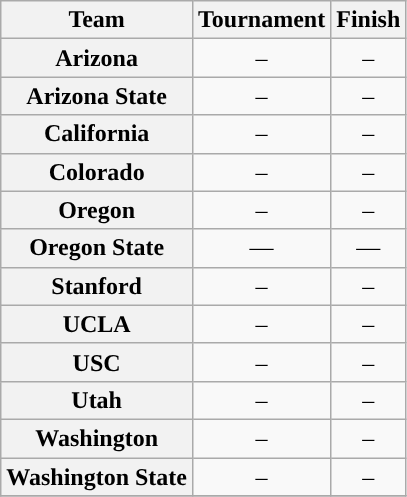<table class="wikitable">
<tr>
<th>Team</th>
<th>Tournament</th>
<th>Finish</th>
</tr>
<tr style="text-align:center;">
<th>Arizona</th>
<td>–</td>
<td>–</td>
</tr>
<tr style="text-align:center;">
<th>Arizona State</th>
<td>–</td>
<td>–</td>
</tr>
<tr style="text-align:center;">
<th>California</th>
<td>–</td>
<td>–</td>
</tr>
<tr style="text-align:center;">
<th>Colorado</th>
<td>–</td>
<td>–</td>
</tr>
<tr style="text-align:center;">
<th>Oregon</th>
<td>–</td>
<td>–</td>
</tr>
<tr style="text-align:center;">
<th>Oregon State</th>
<td>—</td>
<td>—</td>
</tr>
<tr style="text-align:center;">
<th>Stanford</th>
<td>–</td>
<td>–</td>
</tr>
<tr style="text-align:center;">
<th>UCLA</th>
<td>–</td>
<td>–</td>
</tr>
<tr style="text-align:center;">
<th>USC</th>
<td>–</td>
<td>–</td>
</tr>
<tr style="text-align:center;">
<th>Utah</th>
<td>–</td>
<td>–</td>
</tr>
<tr style="text-align:center;">
<th>Washington</th>
<td>–</td>
<td>–</td>
</tr>
<tr style="text-align:center;">
<th>Washington State</th>
<td>–</td>
<td>–</td>
</tr>
<tr>
</tr>
</table>
